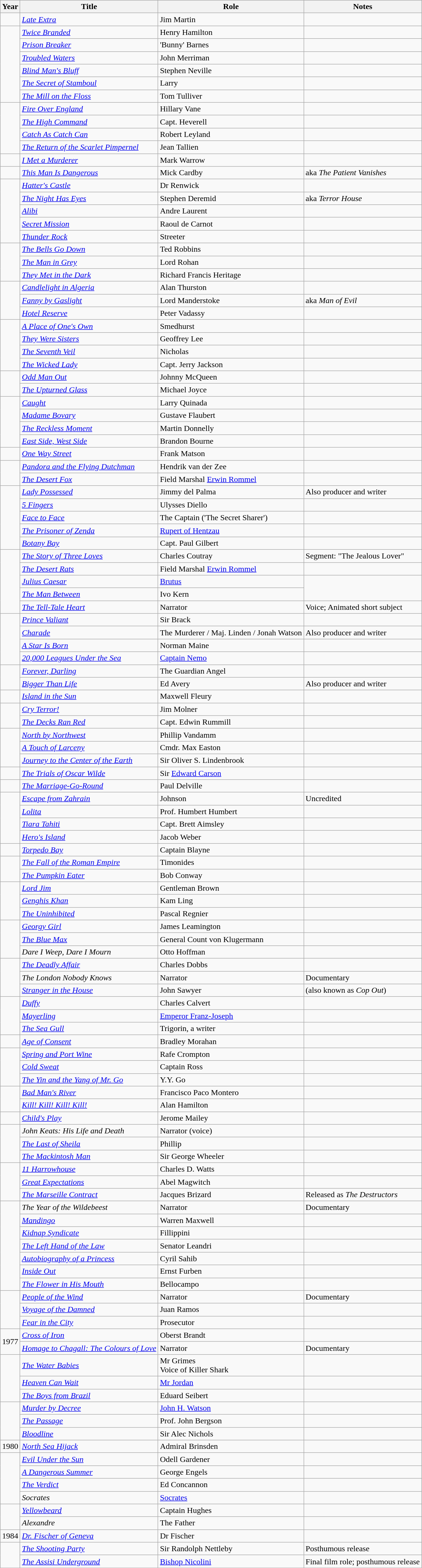<table class="wikitable sortable">
<tr>
<th>Year</th>
<th>Title</th>
<th class="unsortable">Role</th>
<th class="unsortable">Notes</th>
</tr>
<tr>
<td></td>
<td><em><a href='#'>Late Extra</a></em></td>
<td>Jim Martin</td>
<td></td>
</tr>
<tr>
<td rowspan="6"></td>
<td><em><a href='#'>Twice Branded</a></em></td>
<td>Henry Hamilton</td>
<td></td>
</tr>
<tr>
<td><em><a href='#'>Prison Breaker</a></em></td>
<td>'Bunny' Barnes</td>
<td></td>
</tr>
<tr>
<td><em><a href='#'>Troubled Waters</a></em></td>
<td>John Merriman</td>
<td></td>
</tr>
<tr>
<td><em><a href='#'>Blind Man's Bluff</a></em></td>
<td>Stephen Neville</td>
<td></td>
</tr>
<tr>
<td><em><a href='#'>The Secret of Stamboul</a></em></td>
<td>Larry</td>
<td></td>
</tr>
<tr>
<td><em><a href='#'>The Mill on the Floss</a></em></td>
<td>Tom Tulliver</td>
<td></td>
</tr>
<tr>
<td rowspan="4"></td>
<td><em><a href='#'>Fire Over England</a></em></td>
<td>Hillary Vane</td>
<td></td>
</tr>
<tr>
<td><em><a href='#'>The High Command</a></em></td>
<td>Capt. Heverell</td>
<td></td>
</tr>
<tr>
<td><em><a href='#'>Catch As Catch Can</a></em></td>
<td>Robert Leyland</td>
<td></td>
</tr>
<tr>
<td><em><a href='#'>The Return of the Scarlet Pimpernel</a></em></td>
<td>Jean Tallien</td>
<td></td>
</tr>
<tr>
<td></td>
<td><em><a href='#'>I Met a Murderer</a></em></td>
<td>Mark Warrow</td>
<td></td>
</tr>
<tr>
<td></td>
<td><em><a href='#'>This Man Is Dangerous</a></em></td>
<td>Mick Cardby</td>
<td>aka <em>The Patient Vanishes</em></td>
</tr>
<tr>
<td rowspan="5"></td>
<td><em><a href='#'>Hatter's Castle</a></em></td>
<td>Dr Renwick</td>
<td></td>
</tr>
<tr>
<td><em><a href='#'>The Night Has Eyes</a></em></td>
<td>Stephen Deremid</td>
<td>aka <em>Terror House</em></td>
</tr>
<tr>
<td><em><a href='#'>Alibi</a></em></td>
<td>Andre Laurent</td>
<td></td>
</tr>
<tr>
<td><em><a href='#'>Secret Mission</a></em></td>
<td>Raoul de Carnot</td>
<td></td>
</tr>
<tr>
<td><em><a href='#'>Thunder Rock</a></em></td>
<td>Streeter</td>
<td></td>
</tr>
<tr>
<td rowspan="3"></td>
<td><em><a href='#'>The Bells Go Down</a></em></td>
<td>Ted Robbins</td>
<td></td>
</tr>
<tr>
<td><em><a href='#'>The Man in Grey</a></em></td>
<td>Lord Rohan</td>
<td></td>
</tr>
<tr>
<td><em><a href='#'>They Met in the Dark</a></em></td>
<td>Richard Francis Heritage</td>
<td></td>
</tr>
<tr>
<td rowspan="3"></td>
<td><em><a href='#'>Candlelight in Algeria</a></em></td>
<td>Alan Thurston</td>
<td></td>
</tr>
<tr>
<td><em><a href='#'>Fanny by Gaslight</a></em></td>
<td>Lord Manderstoke</td>
<td>aka <em>Man of Evil</em></td>
</tr>
<tr>
<td><em><a href='#'>Hotel Reserve</a></em></td>
<td>Peter Vadassy</td>
<td></td>
</tr>
<tr>
<td rowspan="4"></td>
<td><em><a href='#'>A Place of One's Own</a></em></td>
<td>Smedhurst</td>
<td></td>
</tr>
<tr>
<td><em><a href='#'>They Were Sisters</a></em></td>
<td>Geoffrey Lee</td>
<td></td>
</tr>
<tr>
<td><em><a href='#'>The Seventh Veil</a></em></td>
<td>Nicholas</td>
<td></td>
</tr>
<tr>
<td><em><a href='#'>The Wicked Lady</a></em></td>
<td>Capt. Jerry Jackson</td>
<td></td>
</tr>
<tr>
<td rowspan="2"></td>
<td><em><a href='#'>Odd Man Out</a></em></td>
<td>Johnny McQueen</td>
<td></td>
</tr>
<tr>
<td><em><a href='#'>The Upturned Glass</a></em></td>
<td>Michael Joyce</td>
<td></td>
</tr>
<tr>
<td rowspan="4"></td>
<td><em><a href='#'>Caught</a></em></td>
<td>Larry Quinada</td>
<td></td>
</tr>
<tr>
<td><em><a href='#'>Madame Bovary</a></em></td>
<td>Gustave Flaubert</td>
<td></td>
</tr>
<tr>
<td><em><a href='#'>The Reckless Moment</a></em></td>
<td>Martin Donnelly</td>
<td></td>
</tr>
<tr>
<td><em><a href='#'>East Side, West Side</a></em></td>
<td>Brandon Bourne</td>
<td></td>
</tr>
<tr>
<td></td>
<td><em><a href='#'>One Way Street</a></em></td>
<td>Frank Matson</td>
<td></td>
</tr>
<tr>
<td rowspan="2"></td>
<td><em><a href='#'>Pandora and the Flying Dutchman</a></em></td>
<td>Hendrik van der Zee</td>
<td></td>
</tr>
<tr>
<td><em><a href='#'>The Desert Fox</a></em></td>
<td>Field Marshal <a href='#'>Erwin Rommel</a></td>
<td></td>
</tr>
<tr>
<td rowspan="5"></td>
<td><em><a href='#'>Lady Possessed</a></em></td>
<td>Jimmy del Palma</td>
<td>Also producer and writer</td>
</tr>
<tr>
<td><em><a href='#'>5 Fingers</a></em></td>
<td>Ulysses Diello</td>
<td></td>
</tr>
<tr>
<td><em><a href='#'>Face to Face</a></em></td>
<td>The Captain ('The Secret Sharer')</td>
<td></td>
</tr>
<tr>
<td><em><a href='#'>The Prisoner of Zenda</a></em></td>
<td><a href='#'>Rupert of Hentzau</a></td>
<td></td>
</tr>
<tr>
<td><em><a href='#'>Botany Bay</a></em></td>
<td>Capt. Paul Gilbert</td>
<td></td>
</tr>
<tr>
<td rowspan="5"></td>
<td><em><a href='#'>The Story of Three Loves</a></em></td>
<td>Charles Coutray</td>
<td>Segment: "The Jealous Lover"</td>
</tr>
<tr>
<td><em><a href='#'>The Desert Rats</a></em></td>
<td>Field Marshal <a href='#'>Erwin Rommel</a></td>
<td></td>
</tr>
<tr>
<td><em><a href='#'>Julius Caesar</a></em></td>
<td><a href='#'>Brutus</a></td>
</tr>
<tr>
<td><em><a href='#'>The Man Between</a></em></td>
<td>Ivo Kern</td>
</tr>
<tr>
<td><em><a href='#'>The Tell-Tale Heart</a></em></td>
<td>Narrator</td>
<td>Voice; Animated short subject</td>
</tr>
<tr>
<td rowspan="4"></td>
<td><em><a href='#'>Prince Valiant</a></em></td>
<td>Sir Brack</td>
<td></td>
</tr>
<tr>
<td><em><a href='#'>Charade</a></em></td>
<td>The Murderer / Maj. Linden / Jonah Watson</td>
<td>Also producer and writer</td>
</tr>
<tr>
<td><em><a href='#'>A Star Is Born</a></em></td>
<td>Norman Maine</td>
<td></td>
</tr>
<tr>
<td><em><a href='#'>20,000 Leagues Under the Sea</a></em></td>
<td><a href='#'>Captain Nemo</a></td>
<td></td>
</tr>
<tr>
<td rowspan="2"></td>
<td><em><a href='#'>Forever, Darling</a></em></td>
<td>The Guardian Angel</td>
<td></td>
</tr>
<tr>
<td><em><a href='#'>Bigger Than Life</a></em></td>
<td>Ed Avery</td>
<td>Also producer and writer</td>
</tr>
<tr>
<td></td>
<td><em><a href='#'>Island in the Sun</a></em></td>
<td>Maxwell Fleury</td>
<td></td>
</tr>
<tr>
<td rowspan="2"></td>
<td><em><a href='#'>Cry Terror!</a></em></td>
<td>Jim Molner</td>
<td></td>
</tr>
<tr>
<td><em><a href='#'>The Decks Ran Red</a></em></td>
<td>Capt. Edwin Rummill</td>
<td></td>
</tr>
<tr>
<td rowspan="3"></td>
<td><em><a href='#'>North by Northwest</a></em></td>
<td>Phillip Vandamm</td>
<td></td>
</tr>
<tr>
<td><em><a href='#'>A Touch of Larceny</a></em></td>
<td>Cmdr. Max Easton</td>
<td></td>
</tr>
<tr>
<td><em><a href='#'>Journey to the Center of the Earth</a></em></td>
<td>Sir Oliver S. Lindenbrook</td>
<td></td>
</tr>
<tr>
<td></td>
<td><em><a href='#'>The Trials of Oscar Wilde</a></em></td>
<td>Sir <a href='#'>Edward Carson</a></td>
<td></td>
</tr>
<tr>
<td></td>
<td><em><a href='#'>The Marriage-Go-Round</a></em></td>
<td>Paul Delville</td>
<td></td>
</tr>
<tr>
<td rowspan="4"></td>
<td><em><a href='#'>Escape from Zahrain</a></em></td>
<td>Johnson</td>
<td>Uncredited</td>
</tr>
<tr>
<td><em><a href='#'>Lolita</a></em></td>
<td>Prof. Humbert Humbert</td>
<td></td>
</tr>
<tr>
<td><em><a href='#'>Tiara Tahiti</a></em></td>
<td>Capt. Brett Aimsley</td>
<td></td>
</tr>
<tr>
<td><em><a href='#'>Hero's Island</a></em></td>
<td>Jacob Weber</td>
<td></td>
</tr>
<tr>
<td></td>
<td><em><a href='#'>Torpedo Bay</a></em></td>
<td>Captain Blayne</td>
<td></td>
</tr>
<tr>
<td rowspan="2"></td>
<td><em><a href='#'>The Fall of the Roman Empire</a></em></td>
<td>Timonides</td>
<td></td>
</tr>
<tr>
<td><em><a href='#'>The Pumpkin Eater</a></em></td>
<td>Bob Conway</td>
<td></td>
</tr>
<tr>
<td rowspan="3"></td>
<td><em><a href='#'>Lord Jim</a></em></td>
<td>Gentleman Brown</td>
<td></td>
</tr>
<tr>
<td><em><a href='#'>Genghis Khan</a></em></td>
<td>Kam Ling</td>
<td></td>
</tr>
<tr>
<td><em><a href='#'>The Uninhibited</a></em></td>
<td>Pascal Regnier</td>
<td></td>
</tr>
<tr>
<td rowspan="3"></td>
<td><em><a href='#'>Georgy Girl</a></em></td>
<td>James Leamington</td>
<td></td>
</tr>
<tr>
<td><em><a href='#'>The Blue Max</a></em></td>
<td>General Count von Klugermann</td>
<td></td>
</tr>
<tr>
<td><em>Dare I Weep, Dare I Mourn</em></td>
<td>Otto Hoffman</td>
<td></td>
</tr>
<tr>
<td rowspan="3"></td>
<td><em><a href='#'>The Deadly Affair</a></em></td>
<td>Charles Dobbs</td>
<td></td>
</tr>
<tr>
<td><em>The London Nobody Knows</em></td>
<td>Narrator</td>
<td>Documentary</td>
</tr>
<tr>
<td><em><a href='#'>Stranger in the House</a></em></td>
<td>John Sawyer</td>
<td>(also known as <em>Cop Out</em>)</td>
</tr>
<tr>
<td rowspan="3"></td>
<td><em><a href='#'>Duffy</a></em></td>
<td>Charles Calvert</td>
<td></td>
</tr>
<tr>
<td><em><a href='#'>Mayerling</a></em></td>
<td><a href='#'>Emperor Franz-Joseph</a></td>
<td></td>
</tr>
<tr>
<td><em><a href='#'>The Sea Gull</a></em></td>
<td>Trigorin, a writer</td>
<td></td>
</tr>
<tr>
<td></td>
<td><em><a href='#'>Age of Consent</a></em></td>
<td>Bradley Morahan</td>
<td></td>
</tr>
<tr>
<td rowspan="3"></td>
<td><em><a href='#'>Spring and Port Wine</a></em></td>
<td>Rafe Crompton</td>
<td></td>
</tr>
<tr>
<td><em><a href='#'>Cold Sweat</a></em></td>
<td>Captain Ross</td>
<td></td>
</tr>
<tr>
<td><em><a href='#'>The Yin and the Yang of Mr. Go</a></em></td>
<td>Y.Y. Go</td>
<td></td>
</tr>
<tr>
<td rowspan="2"></td>
<td><em><a href='#'>Bad Man's River</a></em></td>
<td>Francisco Paco Montero</td>
<td></td>
</tr>
<tr>
<td><em><a href='#'>Kill! Kill! Kill! Kill!</a></em></td>
<td>Alan Hamilton</td>
<td></td>
</tr>
<tr>
<td></td>
<td><em><a href='#'>Child's Play</a></em></td>
<td>Jerome Mailey</td>
<td></td>
</tr>
<tr>
<td rowspan="3"></td>
<td><em>John Keats: His Life and Death</em></td>
<td>Narrator (voice)</td>
<td></td>
</tr>
<tr>
<td><em><a href='#'>The Last of Sheila</a></em></td>
<td>Phillip</td>
<td></td>
</tr>
<tr>
<td><em><a href='#'>The Mackintosh Man</a></em></td>
<td>Sir George Wheeler</td>
<td></td>
</tr>
<tr>
<td rowspan="3"></td>
<td><em><a href='#'>11 Harrowhouse</a></em></td>
<td>Charles D. Watts</td>
<td></td>
</tr>
<tr>
<td><em><a href='#'>Great Expectations</a></em></td>
<td>Abel Magwitch</td>
<td></td>
</tr>
<tr>
<td><em><a href='#'>The Marseille Contract</a></em></td>
<td>Jacques Brizard</td>
<td>Released as <em>The Destructors</em></td>
</tr>
<tr>
<td rowspan="7"></td>
<td><em>The Year of the Wildebeest</em></td>
<td>Narrator</td>
<td>Documentary</td>
</tr>
<tr>
<td><em><a href='#'>Mandingo</a></em></td>
<td>Warren Maxwell</td>
<td></td>
</tr>
<tr>
<td><em><a href='#'>Kidnap Syndicate</a></em></td>
<td>Fillippini</td>
<td></td>
</tr>
<tr>
<td><em><a href='#'>The Left Hand of the Law</a></em></td>
<td>Senator Leandri</td>
<td></td>
</tr>
<tr>
<td><em><a href='#'>Autobiography of a Princess</a></em></td>
<td>Cyril Sahib</td>
<td></td>
</tr>
<tr>
<td><em><a href='#'>Inside Out</a></em></td>
<td>Ernst Furben</td>
<td></td>
</tr>
<tr>
<td><em><a href='#'>The Flower in His Mouth</a></em></td>
<td>Bellocampo</td>
<td></td>
</tr>
<tr>
<td rowspan="3"></td>
<td><em><a href='#'>People of the Wind</a></em></td>
<td>Narrator</td>
<td>Documentary</td>
</tr>
<tr>
<td><em><a href='#'>Voyage of the Damned</a></em></td>
<td>Juan Ramos</td>
<td></td>
</tr>
<tr>
<td><em><a href='#'>Fear in the City</a></em></td>
<td>Prosecutor</td>
<td></td>
</tr>
<tr>
<td rowspan=2>1977</td>
<td><em><a href='#'>Cross of Iron</a></em></td>
<td>Oberst Brandt</td>
<td></td>
</tr>
<tr>
<td><em><a href='#'>Homage to Chagall: The Colours of Love</a></em></td>
<td>Narrator</td>
<td>Documentary</td>
</tr>
<tr>
<td rowspan="3"></td>
<td><em><a href='#'>The Water Babies</a></em></td>
<td>Mr Grimes<br>Voice of Killer Shark</td>
<td></td>
</tr>
<tr>
<td><em><a href='#'>Heaven Can Wait</a></em></td>
<td><a href='#'>Mr Jordan</a></td>
<td></td>
</tr>
<tr>
<td><em><a href='#'>The Boys from Brazil</a></em></td>
<td>Eduard Seibert</td>
<td></td>
</tr>
<tr>
<td rowspan="3"></td>
<td><em><a href='#'>Murder by Decree</a></em></td>
<td><a href='#'>John H. Watson</a></td>
<td></td>
</tr>
<tr>
<td><em><a href='#'>The Passage</a></em></td>
<td>Prof. John Bergson</td>
<td></td>
</tr>
<tr>
<td><em><a href='#'>Bloodline</a></em></td>
<td>Sir Alec Nichols</td>
<td></td>
</tr>
<tr>
<td>1980</td>
<td><em><a href='#'>North Sea Hijack</a></em></td>
<td>Admiral Brinsden</td>
<td></td>
</tr>
<tr>
<td rowspan="4"></td>
<td><em><a href='#'>Evil Under the Sun</a></em></td>
<td>Odell Gardener</td>
<td></td>
</tr>
<tr>
<td><em><a href='#'>A Dangerous Summer</a></em></td>
<td>George Engels</td>
<td></td>
</tr>
<tr>
<td><em><a href='#'>The Verdict</a></em></td>
<td>Ed Concannon</td>
<td></td>
</tr>
<tr>
<td><em>Socrates</em></td>
<td><a href='#'>Socrates</a></td>
<td></td>
</tr>
<tr>
<td rowspan="2"></td>
<td><em><a href='#'>Yellowbeard</a></em></td>
<td>Captain Hughes</td>
<td></td>
</tr>
<tr>
<td><em>Alexandre</em></td>
<td>The Father</td>
<td></td>
</tr>
<tr>
<td>1984</td>
<td><em><a href='#'>Dr. Fischer of Geneva</a></em></td>
<td>Dr Fischer</td>
<td></td>
</tr>
<tr>
<td rowspan="2"></td>
<td><em><a href='#'>The Shooting Party</a></em></td>
<td>Sir Randolph Nettleby</td>
<td>Posthumous release</td>
</tr>
<tr>
<td><em><a href='#'>The Assisi Underground</a></em></td>
<td><a href='#'>Bishop Nicolini</a></td>
<td>Final film role; posthumous release</td>
</tr>
<tr>
</tr>
</table>
